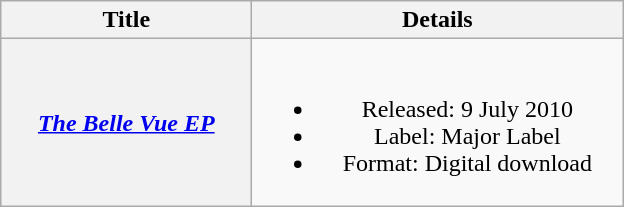<table class="wikitable plainrowheaders" style="text-align:center;">
<tr>
<th scope="col" style="width:10em;">Title</th>
<th scope="col" style="width:15em;">Details</th>
</tr>
<tr>
<th scope="row"><em><a href='#'>The Belle Vue EP</a></em></th>
<td><br><ul><li>Released: 9 July 2010</li><li>Label: Major Label</li><li>Format: Digital download</li></ul></td>
</tr>
</table>
